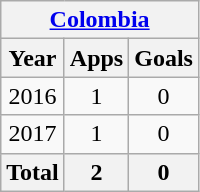<table class="wikitable" style="text-align:center">
<tr>
<th colspan=3><a href='#'>Colombia</a></th>
</tr>
<tr>
<th>Year</th>
<th>Apps</th>
<th>Goals</th>
</tr>
<tr>
<td>2016</td>
<td>1</td>
<td>0</td>
</tr>
<tr>
<td>2017</td>
<td>1</td>
<td>0</td>
</tr>
<tr>
<th>Total</th>
<th>2</th>
<th>0</th>
</tr>
</table>
